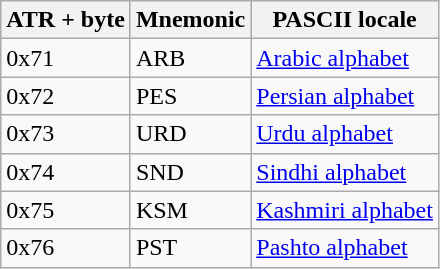<table class="wikitable collapsible">
<tr>
<th>ATR + byte</th>
<th>Mnemonic</th>
<th>PASCII locale</th>
</tr>
<tr>
<td>0x71</td>
<td>ARB</td>
<td><a href='#'>Arabic alphabet</a></td>
</tr>
<tr>
<td>0x72</td>
<td>PES</td>
<td><a href='#'>Persian alphabet</a></td>
</tr>
<tr>
<td>0x73</td>
<td>URD</td>
<td><a href='#'>Urdu alphabet</a></td>
</tr>
<tr>
<td>0x74</td>
<td>SND</td>
<td><a href='#'>Sindhi alphabet</a></td>
</tr>
<tr>
<td>0x75</td>
<td>KSM</td>
<td><a href='#'>Kashmiri alphabet</a></td>
</tr>
<tr>
<td>0x76</td>
<td>PST</td>
<td><a href='#'>Pashto alphabet</a></td>
</tr>
</table>
